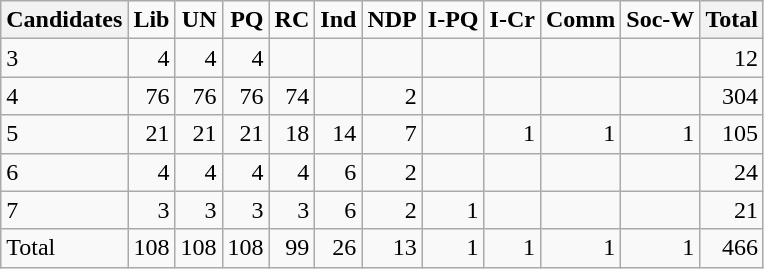<table class="wikitable" style="text-align:right;">
<tr>
<th>Candidates</th>
<td><strong>Lib</strong></td>
<td><strong>UN</strong></td>
<td><strong>PQ</strong></td>
<td><strong>RC</strong></td>
<td><strong>Ind</strong></td>
<td><strong>NDP</strong></td>
<td><strong>I-PQ</strong></td>
<td><strong>I-Cr</strong></td>
<td><strong>Comm</strong></td>
<td><strong>Soc-W</strong></td>
<th>Total</th>
</tr>
<tr>
<td style="text-align:left;">3</td>
<td>4</td>
<td>4</td>
<td>4</td>
<td></td>
<td></td>
<td></td>
<td></td>
<td></td>
<td></td>
<td></td>
<td>12</td>
</tr>
<tr>
<td style="text-align:left;">4</td>
<td>76</td>
<td>76</td>
<td>76</td>
<td>74</td>
<td></td>
<td>2</td>
<td></td>
<td></td>
<td></td>
<td></td>
<td>304</td>
</tr>
<tr>
<td style="text-align:left;">5</td>
<td>21</td>
<td>21</td>
<td>21</td>
<td>18</td>
<td>14</td>
<td>7</td>
<td></td>
<td>1</td>
<td>1</td>
<td>1</td>
<td>105</td>
</tr>
<tr>
<td style="text-align:left;">6</td>
<td>4</td>
<td>4</td>
<td>4</td>
<td>4</td>
<td>6</td>
<td>2</td>
<td></td>
<td></td>
<td></td>
<td></td>
<td>24</td>
</tr>
<tr>
<td style="text-align:left;">7</td>
<td>3</td>
<td>3</td>
<td>3</td>
<td>3</td>
<td>6</td>
<td>2</td>
<td>1</td>
<td></td>
<td></td>
<td></td>
<td>21</td>
</tr>
<tr>
<td style="text-align:left;">Total</td>
<td>108</td>
<td>108</td>
<td>108</td>
<td>99</td>
<td>26</td>
<td>13</td>
<td>1</td>
<td>1</td>
<td>1</td>
<td>1</td>
<td>466</td>
</tr>
</table>
